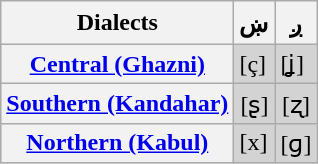<table class="wikitable" align="center">
<tr>
<th style="padding:5px;">Dialects</th>
<th align = «center»><span>ښ</span></th>
<th align = «center»><span>ږ</span></th>
</tr>
<tr style="background:LightGrey">
<th align = «left»><a href='#'>Central (Ghazni)</a></th>
<td align = «center»>[ç]</td>
<td align = «center»>[ʝ]</td>
</tr>
<tr style="background:LightGrey">
<th align = «left»><a href='#'>Southern (Kandahar)</a></th>
<td align = "center">[ʂ]</td>
<td align = "center">[ʐ]</td>
</tr>
<tr style="background:LightGrey">
<th align = «left»><a href='#'>Northern (Kabul)</a></th>
<td align = «center»>[x]</td>
<td align = «center»>[ɡ]</td>
</tr>
</table>
